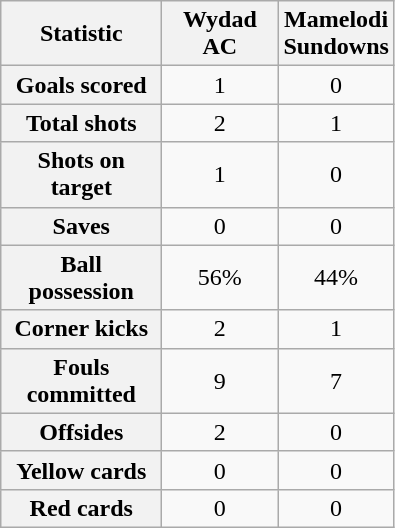<table class="wikitable plainrowheaders" style="text-align:center">
<tr>
<th scope="col" style="width:100px">Statistic</th>
<th scope="col" style="width:70px">Wydad AC</th>
<th scope="col" style="width:70px">Mamelodi Sundowns</th>
</tr>
<tr>
<th scope=row>Goals scored</th>
<td>1</td>
<td>0</td>
</tr>
<tr>
<th scope=row>Total shots</th>
<td>2</td>
<td>1</td>
</tr>
<tr>
<th scope=row>Shots on target</th>
<td>1</td>
<td>0</td>
</tr>
<tr>
<th scope=row>Saves</th>
<td>0</td>
<td>0</td>
</tr>
<tr>
<th scope=row>Ball possession</th>
<td>56%</td>
<td>44%</td>
</tr>
<tr>
<th scope=row>Corner kicks</th>
<td>2</td>
<td>1</td>
</tr>
<tr>
<th scope=row>Fouls committed</th>
<td>9</td>
<td>7</td>
</tr>
<tr>
<th scope=row>Offsides</th>
<td>2</td>
<td>0</td>
</tr>
<tr>
<th scope=row>Yellow cards</th>
<td>0</td>
<td>0</td>
</tr>
<tr>
<th scope=row>Red cards</th>
<td>0</td>
<td>0</td>
</tr>
</table>
